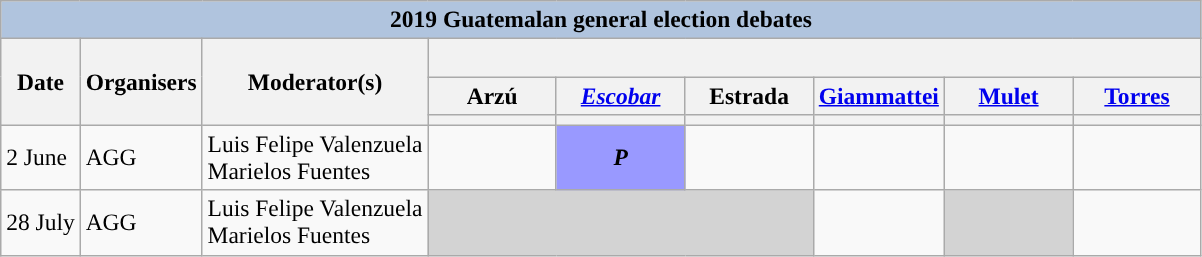<table class="wikitable" style="font-size:98%; text-align:center;">
<tr>
<th style="background:#B0C4DE" colspan="11">2019 Guatemalan general election debates</th>
</tr>
<tr>
<th rowspan="3">Date</th>
<th rowspan="3">Organisers</th>
<th rowspan="3">Moderator(s)</th>
<th colspan="9">    <br>   </th>
</tr>
<tr>
<th scope="col" style="width:5em;">Arzú<br></th>
<th scope="col" style="width:5em;"><em><a href='#'>Escobar</a><br></em></th>
<th scope="col" style="width:5em;">Estrada<br></th>
<th scope="col" style="width:5em;"><a href='#'>Giammattei</a><br></th>
<th scope="col" style="width:5em;"><a href='#'>Mulet</a><br></th>
<th scope="col" style="width:5em;"><a href='#'>Torres</a><br></th>
</tr>
<tr>
<th style="background:"></th>
<th style="background:"></th>
<th style="background:"></th>
<th style="background:"></th>
<th style="background:"></th>
<th style="background:"></th>
</tr>
<tr>
<td style="white-space:nowrap; text-align:left;">2 June</td>
<td style="white-space:nowrap; text-align:left;">AGG</td>
<td style="white-space:nowrap; text-align:left;">Luis Felipe Valenzuela<br>Marielos Fuentes</td>
<td></td>
<td style="background:#9999FF;"><strong><em>P</em></strong></td>
<td></td>
<td></td>
<td></td>
<td></td>
</tr>
<tr>
<td style="white-space:nowrap; text-align:left;">28 July</td>
<td style="white-space:nowrap; text-align:left;">AGG</td>
<td style="white-space:nowrap; text-align:left;">Luis Felipe Valenzuela<br>Marielos Fuentes</td>
<td colspan="3" style="background:lightgray;"></td>
<td></td>
<td style="background:lightgray;"></td>
<td></td>
</tr>
</table>
